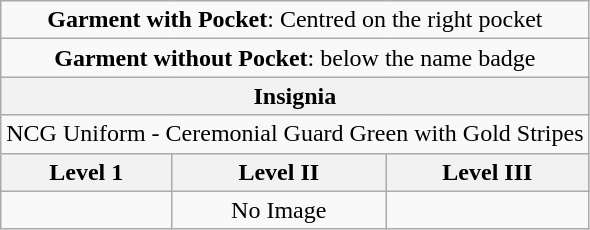<table class=wikitable style="text-align: center;">
<tr>
<td colspan="3"><strong>Garment with Pocket</strong>: Centred on the right pocket</td>
</tr>
<tr>
<td colspan="3"><strong>Garment without Pocket</strong>:  below the name badge</td>
</tr>
<tr>
<th colspan="3">Insignia</th>
</tr>
<tr>
<td colspan="3">NCG Uniform - Ceremonial Guard Green with Gold Stripes</td>
</tr>
<tr>
<th>Level 1</th>
<th>Level II</th>
<th>Level III</th>
</tr>
<tr>
<td></td>
<td>No Image</td>
<td></td>
</tr>
</table>
